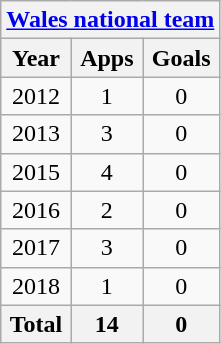<table class=wikitable style=text-align:center>
<tr>
<th colspan="3"><a href='#'>Wales national team</a></th>
</tr>
<tr>
<th>Year</th>
<th>Apps</th>
<th>Goals</th>
</tr>
<tr>
<td>2012</td>
<td>1</td>
<td>0</td>
</tr>
<tr>
<td>2013</td>
<td>3</td>
<td>0</td>
</tr>
<tr>
<td>2015</td>
<td>4</td>
<td>0</td>
</tr>
<tr>
<td>2016</td>
<td>2</td>
<td>0</td>
</tr>
<tr>
<td>2017</td>
<td>3</td>
<td>0</td>
</tr>
<tr>
<td>2018</td>
<td>1</td>
<td>0</td>
</tr>
<tr>
<th>Total</th>
<th>14</th>
<th>0</th>
</tr>
</table>
